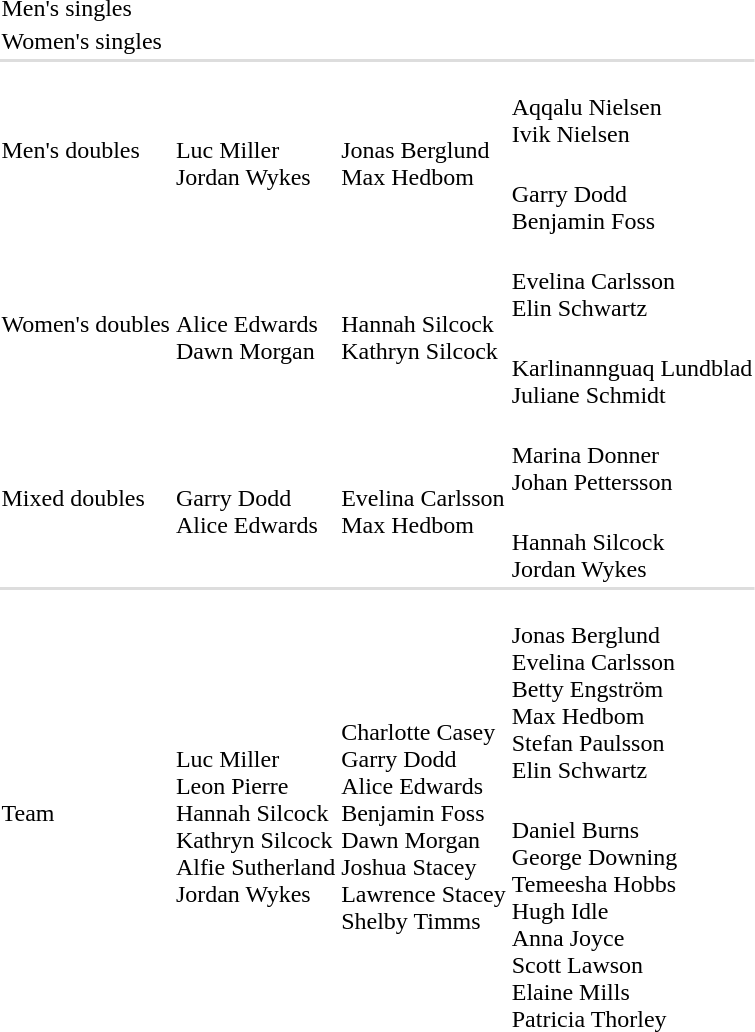<table>
<tr>
<td Rowspan=2>Men's singles</td>
<td Rowspan=2></td>
<td Rowspan=2></td>
<td> </td>
</tr>
<tr>
<td></td>
</tr>
<tr>
<td Rowspan=2>Women's singles</td>
<td Rowspan=2></td>
<td Rowspan=2></td>
<td></td>
</tr>
<tr>
<td></td>
</tr>
<tr bgcolor=#dddddd>
<td colspan=5></td>
</tr>
<tr>
<td Rowspan=2>Men's doubles</td>
<td Rowspan=2> <br> Luc Miller <br> Jordan Wykes</td>
<td Rowspan=2> <br> Jonas Berglund <br> Max Hedbom</td>
<td> <br> Aqqalu Nielsen <br> Ivik Nielsen</td>
</tr>
<tr>
<td> <br> Garry Dodd <br> Benjamin Foss</td>
</tr>
<tr>
<td Rowspan=2>Women's doubles</td>
<td Rowspan=2> <br> Alice Edwards <br> Dawn Morgan</td>
<td Rowspan=2> <br> Hannah Silcock <br> Kathryn Silcock</td>
<td> <br> Evelina Carlsson <br> Elin Schwartz</td>
</tr>
<tr>
<td nowrap> <br> Karlinannguaq Lundblad <br> Juliane Schmidt</td>
</tr>
<tr>
<td Rowspan=2>Mixed doubles</td>
<td Rowspan=2> <br> Garry Dodd <br> Alice Edwards</td>
<td Rowspan=2> <br> Evelina Carlsson <br> Max Hedbom</td>
<td> <br> Marina Donner <br> Johan Pettersson</td>
</tr>
<tr>
<td> <br> Hannah Silcock <br> Jordan Wykes</td>
</tr>
<tr bgcolor=#dddddd>
<td colspan=5></td>
</tr>
<tr>
<td Rowspan=2>Team</td>
<td Rowspan=2 nowrap> <br> Luc Miller<br> Leon Pierre <br>Hannah Silcock <br>Kathryn Silcock <br>Alfie Sutherland <br>Jordan Wykes</td>
<td Rowspan=2 nowrap> <br> Charlotte Casey <br> Garry Dodd <br> Alice Edwards <br> Benjamin Foss <br> Dawn Morgan <br> Joshua Stacey <br> Lawrence Stacey <br> Shelby Timms</td>
<td> <br> Jonas Berglund <br>Evelina Carlsson <br> Betty Engström <br> Max Hedbom <br> Stefan Paulsson <br> Elin Schwartz</td>
</tr>
<tr>
<td nowrap> <br>Daniel Burns <br>George Downing <br> Temeesha Hobbs <br>Hugh Idle <br>Anna Joyce <br> Scott Lawson <br>Elaine Mills <br>Patricia Thorley</td>
</tr>
</table>
